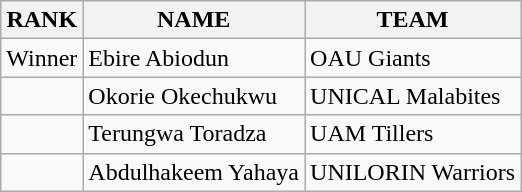<table class="wikitable">
<tr>
<th>RANK</th>
<th>NAME</th>
<th>TEAM</th>
</tr>
<tr>
<td>Winner</td>
<td>Ebire Abiodun</td>
<td>OAU Giants</td>
</tr>
<tr>
<td></td>
<td>Okorie Okechukwu</td>
<td>UNICAL Malabites</td>
</tr>
<tr>
<td></td>
<td>Terungwa Toradza</td>
<td>UAM Tillers</td>
</tr>
<tr>
<td></td>
<td>Abdulhakeem Yahaya</td>
<td>UNILORIN Warriors</td>
</tr>
</table>
